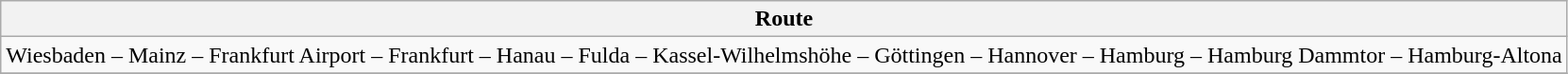<table class="wikitable">
<tr class="hintergrundfarbe5">
<th>Route</th>
</tr>
<tr>
<td>Wiesbaden – Mainz – Frankfurt Airport – Frankfurt – Hanau – Fulda – Kassel-Wilhelmshöhe – Göttingen – Hannover – Hamburg – Hamburg Dammtor – Hamburg-Altona</td>
</tr>
<tr>
</tr>
</table>
